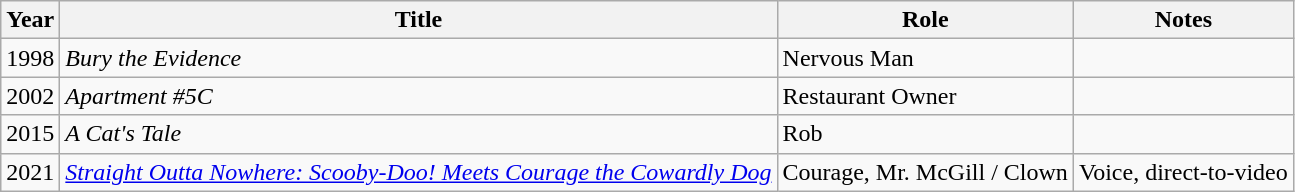<table class="wikitable sortable">
<tr>
<th>Year</th>
<th>Title</th>
<th>Role</th>
<th>Notes</th>
</tr>
<tr>
<td>1998</td>
<td><em>Bury the Evidence</em></td>
<td>Nervous Man</td>
<td></td>
</tr>
<tr>
<td>2002</td>
<td><em>Apartment #5C</em></td>
<td>Restaurant Owner</td>
<td></td>
</tr>
<tr>
<td>2015</td>
<td><em>A Cat's Tale</em></td>
<td>Rob</td>
<td></td>
</tr>
<tr>
<td>2021</td>
<td><em><a href='#'>Straight Outta Nowhere: Scooby-Doo! Meets Courage the Cowardly Dog</a></em></td>
<td>Courage, Mr. McGill / Clown</td>
<td>Voice, direct-to-video</td>
</tr>
</table>
